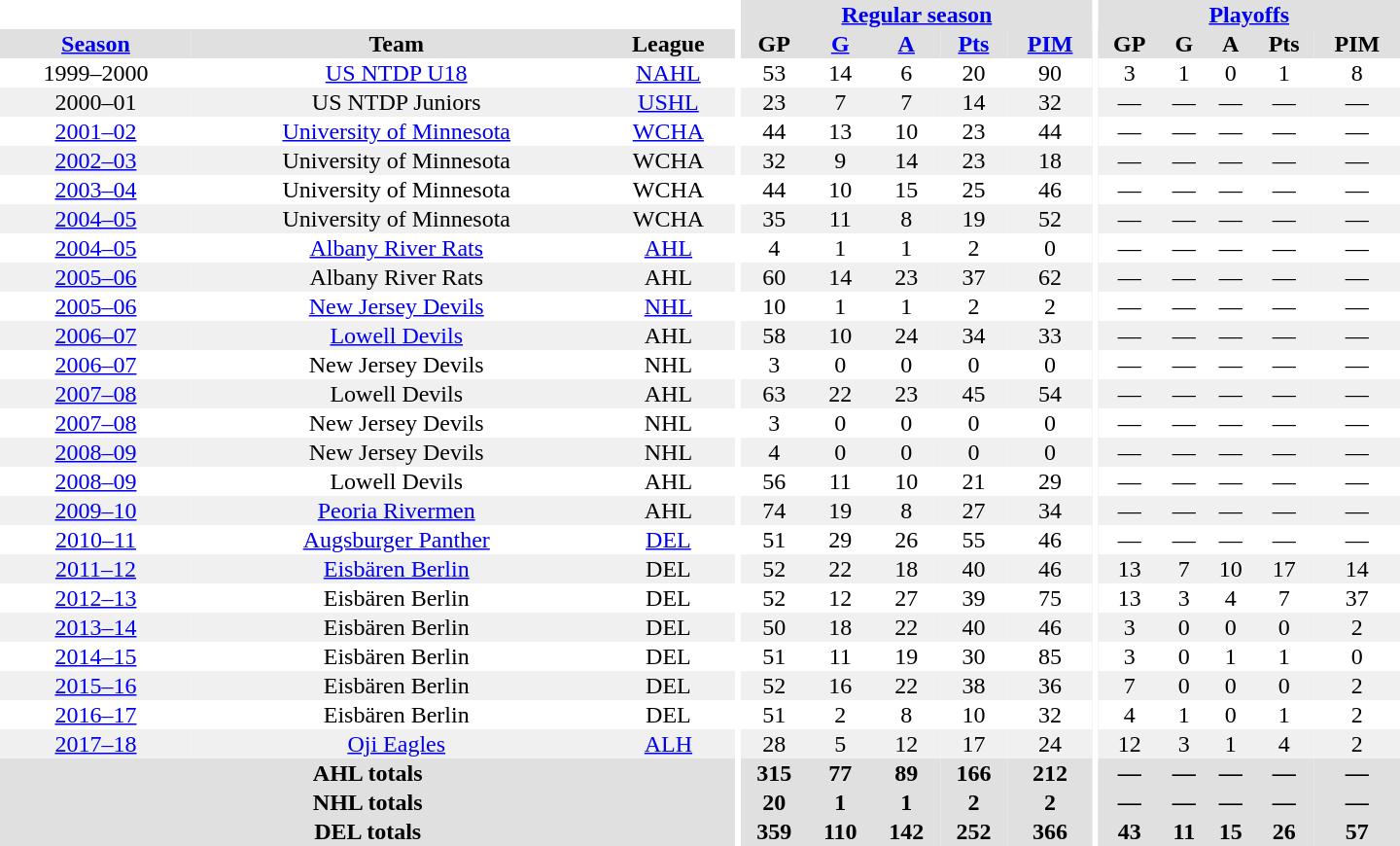<table border="0" cellpadding="1" cellspacing="0" style="text-align:center; width:60em">
<tr bgcolor="#e0e0e0">
<th colspan="3" bgcolor="#ffffff"></th>
<th rowspan="100" bgcolor="#ffffff"></th>
<th colspan="5"><a href='#'>Regular season</a></th>
<th rowspan="100" bgcolor="#ffffff"></th>
<th colspan="5"><a href='#'>Playoffs</a></th>
</tr>
<tr bgcolor="#e0e0e0">
<th><a href='#'>Season</a></th>
<th>Team</th>
<th>League</th>
<th>GP</th>
<th><a href='#'>G</a></th>
<th><a href='#'>A</a></th>
<th><a href='#'>Pts</a></th>
<th><a href='#'>PIM</a></th>
<th>GP</th>
<th>G</th>
<th>A</th>
<th>Pts</th>
<th>PIM</th>
</tr>
<tr>
<td>1999–2000</td>
<td><a href='#'>US NTDP U18</a></td>
<td><a href='#'>NAHL</a></td>
<td>53</td>
<td>14</td>
<td>6</td>
<td>20</td>
<td>90</td>
<td>3</td>
<td>1</td>
<td>0</td>
<td>1</td>
<td>8</td>
</tr>
<tr bgcolor="#f0f0f0">
<td>2000–01</td>
<td>US NTDP Juniors</td>
<td><a href='#'>USHL</a></td>
<td>23</td>
<td>7</td>
<td>7</td>
<td>14</td>
<td>32</td>
<td>—</td>
<td>—</td>
<td>—</td>
<td>—</td>
<td>—</td>
</tr>
<tr>
<td><a href='#'>2001–02</a></td>
<td><a href='#'>University of Minnesota</a></td>
<td><a href='#'>WCHA</a></td>
<td>44</td>
<td>13</td>
<td>10</td>
<td>23</td>
<td>44</td>
<td>—</td>
<td>—</td>
<td>—</td>
<td>—</td>
<td>—</td>
</tr>
<tr bgcolor="#f0f0f0">
<td><a href='#'>2002–03</a></td>
<td>University of Minnesota</td>
<td>WCHA</td>
<td>32</td>
<td>9</td>
<td>14</td>
<td>23</td>
<td>18</td>
<td>—</td>
<td>—</td>
<td>—</td>
<td>—</td>
<td>—</td>
</tr>
<tr>
<td><a href='#'>2003–04</a></td>
<td>University of Minnesota</td>
<td>WCHA</td>
<td>44</td>
<td>10</td>
<td>15</td>
<td>25</td>
<td>46</td>
<td>—</td>
<td>—</td>
<td>—</td>
<td>—</td>
<td>—</td>
</tr>
<tr bgcolor="#f0f0f0">
<td><a href='#'>2004–05</a></td>
<td>University of Minnesota</td>
<td>WCHA</td>
<td>35</td>
<td>11</td>
<td>8</td>
<td>19</td>
<td>52</td>
<td>—</td>
<td>—</td>
<td>—</td>
<td>—</td>
<td>—</td>
</tr>
<tr>
<td><a href='#'>2004–05</a></td>
<td><a href='#'>Albany River Rats</a></td>
<td><a href='#'>AHL</a></td>
<td>4</td>
<td>1</td>
<td>1</td>
<td>2</td>
<td>0</td>
<td>—</td>
<td>—</td>
<td>—</td>
<td>—</td>
<td>—</td>
</tr>
<tr bgcolor="#f0f0f0">
<td><a href='#'>2005–06</a></td>
<td>Albany River Rats</td>
<td>AHL</td>
<td>60</td>
<td>14</td>
<td>23</td>
<td>37</td>
<td>62</td>
<td>—</td>
<td>—</td>
<td>—</td>
<td>—</td>
<td>—</td>
</tr>
<tr>
<td><a href='#'>2005–06</a></td>
<td><a href='#'>New Jersey Devils</a></td>
<td><a href='#'>NHL</a></td>
<td>10</td>
<td>1</td>
<td>1</td>
<td>2</td>
<td>2</td>
<td>—</td>
<td>—</td>
<td>—</td>
<td>—</td>
<td>—</td>
</tr>
<tr bgcolor="#f0f0f0">
<td><a href='#'>2006–07</a></td>
<td><a href='#'>Lowell Devils</a></td>
<td>AHL</td>
<td>58</td>
<td>10</td>
<td>24</td>
<td>34</td>
<td>33</td>
<td>—</td>
<td>—</td>
<td>—</td>
<td>—</td>
<td>—</td>
</tr>
<tr>
<td><a href='#'>2006–07</a></td>
<td>New Jersey Devils</td>
<td>NHL</td>
<td>3</td>
<td>0</td>
<td>0</td>
<td>0</td>
<td>0</td>
<td>—</td>
<td>—</td>
<td>—</td>
<td>—</td>
<td>—</td>
</tr>
<tr bgcolor="#f0f0f0">
<td><a href='#'>2007–08</a></td>
<td>Lowell Devils</td>
<td>AHL</td>
<td>63</td>
<td>22</td>
<td>23</td>
<td>45</td>
<td>54</td>
<td>—</td>
<td>—</td>
<td>—</td>
<td>—</td>
<td>—</td>
</tr>
<tr>
<td><a href='#'>2007–08</a></td>
<td>New Jersey Devils</td>
<td>NHL</td>
<td>3</td>
<td>0</td>
<td>0</td>
<td>0</td>
<td>0</td>
<td>—</td>
<td>—</td>
<td>—</td>
<td>—</td>
<td>—</td>
</tr>
<tr bgcolor="#f0f0f0">
<td><a href='#'>2008–09</a></td>
<td>New Jersey Devils</td>
<td>NHL</td>
<td>4</td>
<td>0</td>
<td>0</td>
<td>0</td>
<td>0</td>
<td>—</td>
<td>—</td>
<td>—</td>
<td>—</td>
<td>—</td>
</tr>
<tr>
<td><a href='#'>2008–09</a></td>
<td>Lowell Devils</td>
<td>AHL</td>
<td>56</td>
<td>11</td>
<td>10</td>
<td>21</td>
<td>29</td>
<td>—</td>
<td>—</td>
<td>—</td>
<td>—</td>
<td>—</td>
</tr>
<tr bgcolor="#f0f0f0">
<td><a href='#'>2009–10</a></td>
<td><a href='#'>Peoria Rivermen</a></td>
<td>AHL</td>
<td>74</td>
<td>19</td>
<td>8</td>
<td>27</td>
<td>34</td>
<td>—</td>
<td>—</td>
<td>—</td>
<td>—</td>
<td>—</td>
</tr>
<tr>
<td><a href='#'>2010–11</a></td>
<td><a href='#'>Augsburger Panther</a></td>
<td><a href='#'>DEL</a></td>
<td>51</td>
<td>29</td>
<td>26</td>
<td>55</td>
<td>46</td>
<td>—</td>
<td>—</td>
<td>—</td>
<td>—</td>
<td>—</td>
</tr>
<tr bgcolor="#f0f0f0">
<td><a href='#'>2011–12</a></td>
<td><a href='#'>Eisbären Berlin</a></td>
<td>DEL</td>
<td>52</td>
<td>22</td>
<td>18</td>
<td>40</td>
<td>46</td>
<td>13</td>
<td>7</td>
<td>10</td>
<td>17</td>
<td>14</td>
</tr>
<tr>
<td><a href='#'>2012–13</a></td>
<td>Eisbären Berlin</td>
<td>DEL</td>
<td>52</td>
<td>12</td>
<td>27</td>
<td>39</td>
<td>75</td>
<td>13</td>
<td>3</td>
<td>4</td>
<td>7</td>
<td>37</td>
</tr>
<tr bgcolor="#f0f0f0">
<td><a href='#'>2013–14</a></td>
<td>Eisbären Berlin</td>
<td>DEL</td>
<td>50</td>
<td>18</td>
<td>22</td>
<td>40</td>
<td>46</td>
<td>3</td>
<td>0</td>
<td>0</td>
<td>0</td>
<td>2</td>
</tr>
<tr>
<td><a href='#'>2014–15</a></td>
<td>Eisbären Berlin</td>
<td>DEL</td>
<td>51</td>
<td>11</td>
<td>19</td>
<td>30</td>
<td>85</td>
<td>3</td>
<td>0</td>
<td>1</td>
<td>1</td>
<td>0</td>
</tr>
<tr bgcolor="#f0f0f0">
<td><a href='#'>2015–16</a></td>
<td>Eisbären Berlin</td>
<td>DEL</td>
<td>52</td>
<td>16</td>
<td>22</td>
<td>38</td>
<td>36</td>
<td>7</td>
<td>0</td>
<td>0</td>
<td>0</td>
<td>2</td>
</tr>
<tr>
<td><a href='#'>2016–17</a></td>
<td>Eisbären Berlin</td>
<td>DEL</td>
<td>51</td>
<td>2</td>
<td>8</td>
<td>10</td>
<td>32</td>
<td>4</td>
<td>1</td>
<td>0</td>
<td>1</td>
<td>2</td>
</tr>
<tr bgcolor="#f0f0f0">
<td><a href='#'>2017–18</a></td>
<td><a href='#'>Oji Eagles</a></td>
<td><a href='#'>ALH</a></td>
<td>28</td>
<td>5</td>
<td>12</td>
<td>17</td>
<td>24</td>
<td>12</td>
<td>3</td>
<td>1</td>
<td>4</td>
<td>2</td>
</tr>
<tr bgcolor="#e0e0e0">
<th colspan="3">AHL totals</th>
<th>315</th>
<th>77</th>
<th>89</th>
<th>166</th>
<th>212</th>
<th>—</th>
<th>—</th>
<th>—</th>
<th>—</th>
<th>—</th>
</tr>
<tr bgcolor="#e0e0e0">
<th colspan="3">NHL totals</th>
<th>20</th>
<th>1</th>
<th>1</th>
<th>2</th>
<th>2</th>
<th>—</th>
<th>—</th>
<th>—</th>
<th>—</th>
<th>—</th>
</tr>
<tr bgcolor="#e0e0e0">
<th colspan="3">DEL totals</th>
<th>359</th>
<th>110</th>
<th>142</th>
<th>252</th>
<th>366</th>
<th>43</th>
<th>11</th>
<th>15</th>
<th>26</th>
<th>57</th>
</tr>
</table>
